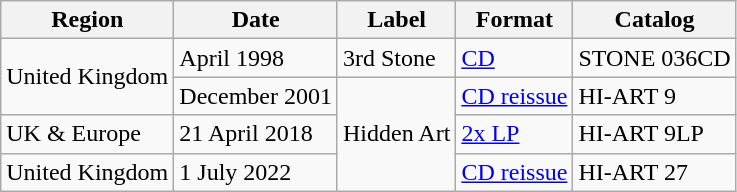<table class="wikitable">
<tr>
<th>Region</th>
<th>Date</th>
<th>Label</th>
<th>Format</th>
<th>Catalog</th>
</tr>
<tr>
<td rowspan="2">United Kingdom</td>
<td>April 1998</td>
<td>3rd Stone</td>
<td><a href='#'>CD</a></td>
<td>STONE 036CD</td>
</tr>
<tr>
<td>December 2001</td>
<td rowspan="3">Hidden Art</td>
<td><a href='#'>CD reissue</a></td>
<td>HI-ART 9</td>
</tr>
<tr>
<td>UK & Europe</td>
<td>21 April 2018</td>
<td><a href='#'>2x LP</a></td>
<td>HI-ART 9LP</td>
</tr>
<tr>
<td>United Kingdom</td>
<td>1 July 2022</td>
<td><a href='#'>CD reissue</a></td>
<td>HI-ART 27</td>
</tr>
</table>
